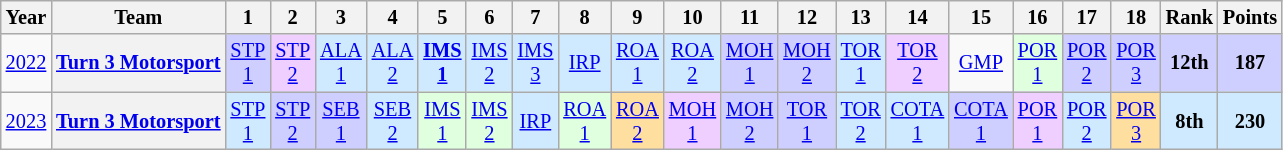<table class="wikitable" style="text-align:center; font-size:85%">
<tr>
<th>Year</th>
<th>Team</th>
<th>1</th>
<th>2</th>
<th>3</th>
<th>4</th>
<th>5</th>
<th>6</th>
<th>7</th>
<th>8</th>
<th>9</th>
<th>10</th>
<th>11</th>
<th>12</th>
<th>13</th>
<th>14</th>
<th>15</th>
<th>16</th>
<th>17</th>
<th>18</th>
<th>Rank</th>
<th>Points</th>
</tr>
<tr>
<td><a href='#'>2022</a></td>
<th nowrap><a href='#'>Turn 3 Motorsport</a></th>
<td style="background:#CFCFFF;"><a href='#'>STP<br>1</a><br></td>
<td style="background:#EFCFFF;"><a href='#'>STP<br>2</a><br></td>
<td style="background:#CFEAFF;"><a href='#'>ALA<br>1</a><br></td>
<td style="background:#CFEAFF;"><a href='#'>ALA<br>2</a><br></td>
<td style="background:#CFEAFF;"><a href='#'><strong>IMS<br>1</strong></a><br></td>
<td style="background:#CFEAFF;"><a href='#'>IMS<br>2</a><br></td>
<td style="background:#CFEAFF;"><a href='#'>IMS<br>3</a><br></td>
<td style="background:#CFEAFF;"><a href='#'>IRP</a><br></td>
<td style="background:#CFEAFF;"><a href='#'>ROA<br>1</a><br></td>
<td style="background:#CFEAFF;"><a href='#'>ROA<br>2</a><br></td>
<td style="background:#CFCFFF;"><a href='#'>MOH<br>1</a><br></td>
<td style="background:#CFCFFF;"><a href='#'>MOH<br>2</a> <br></td>
<td style="background:#CFEAFF;"><a href='#'>TOR<br>1</a><br></td>
<td style="background:#EFCFFF;"><a href='#'>TOR<br>2</a><br></td>
<td><a href='#'>GMP</a></td>
<td style="background:#DFFFDF;"><a href='#'>POR<br>1</a><br></td>
<td style="background:#CFCFFF;"><a href='#'>POR<br>2</a><br></td>
<td style="background:#CFCFFF;"><a href='#'>POR<br>3</a><br></td>
<th style="background:#CFCFFF;">12th</th>
<th style="background:#CFCFFF;">187</th>
</tr>
<tr>
<td><a href='#'>2023</a></td>
<th nowrap><a href='#'>Turn 3 Motorsport</a></th>
<td style="background:#CFEAFF;"><a href='#'>STP<br>1</a><br></td>
<td style="background:#CFCFFF;"><a href='#'>STP<br>2</a><br></td>
<td style="background:#CFCFFF;"><a href='#'>SEB<br>1</a><br></td>
<td style="background:#CFEAFF;"><a href='#'>SEB<br>2</a><br></td>
<td style="background:#DFFFDF;"><a href='#'>IMS<br>1</a><br></td>
<td style="background:#DFFFDF;"><a href='#'>IMS<br>2</a><br></td>
<td style="background:#CFEAFF;"><a href='#'>IRP</a> <br></td>
<td style="background:#DFFFDF;"><a href='#'>ROA<br>1</a><br></td>
<td style="background:#FFDF9F;"><a href='#'>ROA<br>2</a><br></td>
<td style="background:#EFCFFF;"><a href='#'>MOH<br>1</a> <br></td>
<td style="background:#CFCFFF;"><a href='#'>MOH<br>2</a><br></td>
<td style="background:#CFCFFF;"><a href='#'>TOR<br>1</a><br></td>
<td style="background:#CFEAFF;"><a href='#'>TOR<br>2</a><br></td>
<td style="background:#CFEAFF;"><a href='#'>COTA<br>1</a><br></td>
<td style="background:#CFCFFF;"><a href='#'>COTA<br>1</a><br></td>
<td style="background:#EFCFFF;"><a href='#'>POR<br>1</a><br></td>
<td style="background:#CFEAFF;"><a href='#'>POR<br>2</a><br></td>
<td style="background:#FFDF9F;"><a href='#'>POR<br>3</a><br></td>
<th style="background:#CFEAFF;">8th</th>
<th style="background:#CFEAFF;">230</th>
</tr>
</table>
